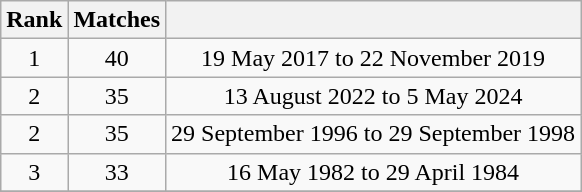<table class="wikitable sortable">
<tr>
<th>Rank</th>
<th>Matches</th>
<th></th>
</tr>
<tr align=center>
<td>1</td>
<td>40</td>
<td>19 May 2017 to 22 November 2019</td>
</tr>
<tr align=center>
<td>2</td>
<td>35</td>
<td>13 August 2022 to 5 May 2024</td>
</tr>
<tr align=center>
<td>2</td>
<td>35</td>
<td>29 September 1996 to 29 September 1998</td>
</tr>
<tr align=center>
<td>3</td>
<td>33</td>
<td>16 May 1982 to 29 April 1984</td>
</tr>
<tr align=center>
</tr>
</table>
